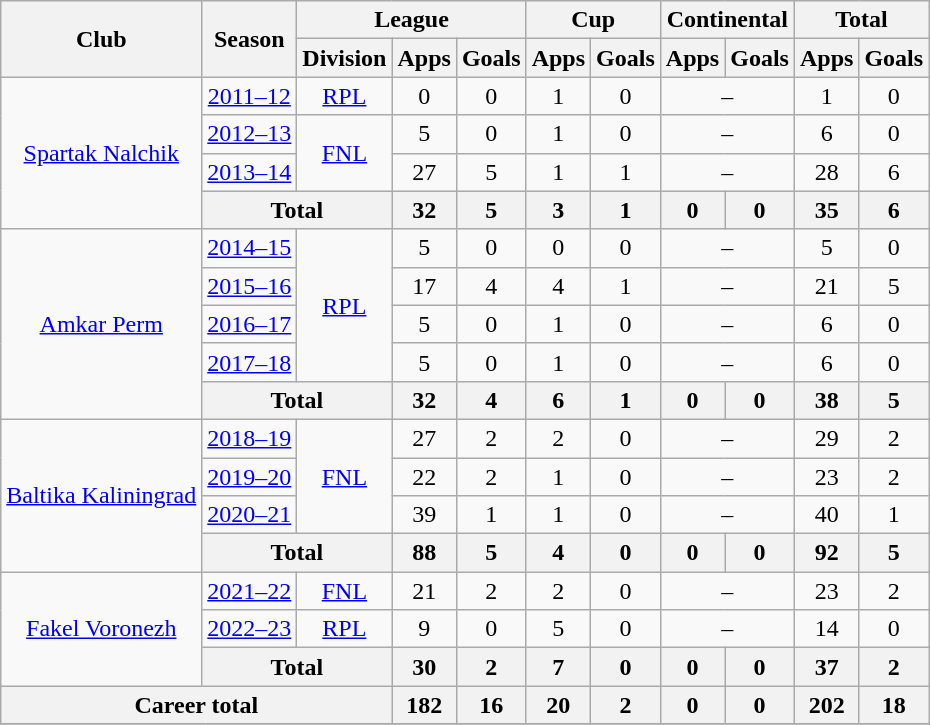<table class="wikitable" style="text-align: center;">
<tr>
<th rowspan=2>Club</th>
<th rowspan=2>Season</th>
<th colspan=3>League</th>
<th colspan=2>Cup</th>
<th colspan=2>Continental</th>
<th colspan=2>Total</th>
</tr>
<tr>
<th>Division</th>
<th>Apps</th>
<th>Goals</th>
<th>Apps</th>
<th>Goals</th>
<th>Apps</th>
<th>Goals</th>
<th>Apps</th>
<th>Goals</th>
</tr>
<tr>
<td rowspan=4><a href='#'>Spartak Nalchik</a></td>
<td><a href='#'>2011–12</a></td>
<td><a href='#'>RPL</a></td>
<td>0</td>
<td>0</td>
<td>1</td>
<td>0</td>
<td colspan=2>–</td>
<td>1</td>
<td>0</td>
</tr>
<tr>
<td><a href='#'>2012–13</a></td>
<td rowspan=2><a href='#'>FNL</a></td>
<td>5</td>
<td>0</td>
<td>1</td>
<td>0</td>
<td colspan=2>–</td>
<td>6</td>
<td>0</td>
</tr>
<tr>
<td><a href='#'>2013–14</a></td>
<td>27</td>
<td>5</td>
<td>1</td>
<td>1</td>
<td colspan=2>–</td>
<td>28</td>
<td>6</td>
</tr>
<tr>
<th colspan=2>Total</th>
<th>32</th>
<th>5</th>
<th>3</th>
<th>1</th>
<th>0</th>
<th>0</th>
<th>35</th>
<th>6</th>
</tr>
<tr>
<td rowspan=5><a href='#'>Amkar Perm</a></td>
<td><a href='#'>2014–15</a></td>
<td rowspan=4><a href='#'>RPL</a></td>
<td>5</td>
<td>0</td>
<td>0</td>
<td>0</td>
<td colspan=2>–</td>
<td>5</td>
<td>0</td>
</tr>
<tr>
<td><a href='#'>2015–16</a></td>
<td>17</td>
<td>4</td>
<td>4</td>
<td>1</td>
<td colspan=2>–</td>
<td>21</td>
<td>5</td>
</tr>
<tr>
<td><a href='#'>2016–17</a></td>
<td>5</td>
<td>0</td>
<td>1</td>
<td>0</td>
<td colspan=2>–</td>
<td>6</td>
<td>0</td>
</tr>
<tr>
<td><a href='#'>2017–18</a></td>
<td>5</td>
<td>0</td>
<td>1</td>
<td>0</td>
<td colspan=2>–</td>
<td>6</td>
<td>0</td>
</tr>
<tr>
<th colspan=2>Total</th>
<th>32</th>
<th>4</th>
<th>6</th>
<th>1</th>
<th>0</th>
<th>0</th>
<th>38</th>
<th>5</th>
</tr>
<tr>
<td rowspan=4><a href='#'>Baltika Kaliningrad</a></td>
<td><a href='#'>2018–19</a></td>
<td rowspan=3><a href='#'>FNL</a></td>
<td>27</td>
<td>2</td>
<td>2</td>
<td>0</td>
<td colspan=2>–</td>
<td>29</td>
<td>2</td>
</tr>
<tr>
<td><a href='#'>2019–20</a></td>
<td>22</td>
<td>2</td>
<td>1</td>
<td>0</td>
<td colspan=2>–</td>
<td>23</td>
<td>2</td>
</tr>
<tr>
<td><a href='#'>2020–21</a></td>
<td>39</td>
<td>1</td>
<td>1</td>
<td>0</td>
<td colspan=2>–</td>
<td>40</td>
<td>1</td>
</tr>
<tr>
<th colspan=2>Total</th>
<th>88</th>
<th>5</th>
<th>4</th>
<th>0</th>
<th>0</th>
<th>0</th>
<th>92</th>
<th>5</th>
</tr>
<tr>
<td rowspan="3"><a href='#'>Fakel Voronezh</a></td>
<td><a href='#'>2021–22</a></td>
<td><a href='#'>FNL</a></td>
<td>21</td>
<td>2</td>
<td>2</td>
<td>0</td>
<td colspan=2>–</td>
<td>23</td>
<td>2</td>
</tr>
<tr>
<td><a href='#'>2022–23</a></td>
<td><a href='#'>RPL</a></td>
<td>9</td>
<td>0</td>
<td>5</td>
<td>0</td>
<td colspan=2>–</td>
<td>14</td>
<td>0</td>
</tr>
<tr>
<th colspan=2>Total</th>
<th>30</th>
<th>2</th>
<th>7</th>
<th>0</th>
<th>0</th>
<th>0</th>
<th>37</th>
<th>2</th>
</tr>
<tr>
<th colspan=3>Career total</th>
<th>182</th>
<th>16</th>
<th>20</th>
<th>2</th>
<th>0</th>
<th>0</th>
<th>202</th>
<th>18</th>
</tr>
<tr>
</tr>
</table>
